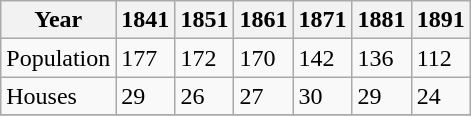<table class="wikitable">
<tr>
<th>Year</th>
<th>1841</th>
<th>1851</th>
<th>1861</th>
<th>1871</th>
<th>1881</th>
<th>1891</th>
</tr>
<tr>
<td>Population</td>
<td>177</td>
<td>172</td>
<td>170</td>
<td>142</td>
<td>136</td>
<td>112</td>
</tr>
<tr>
<td>Houses</td>
<td>29</td>
<td>26</td>
<td>27</td>
<td>30</td>
<td>29</td>
<td>24</td>
</tr>
<tr>
</tr>
</table>
